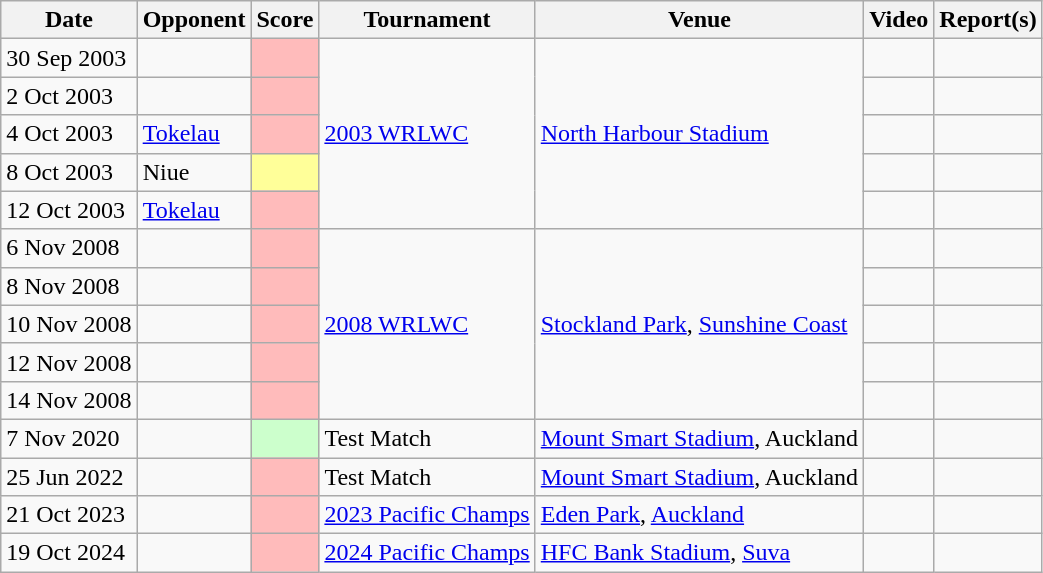<table class=wikitable>
<tr>
<th>Date</th>
<th>Opponent</th>
<th>Score</th>
<th>Tournament</th>
<th>Venue</th>
<th>Video</th>
<th>Report(s)</th>
</tr>
<tr>
<td>30 Sep 2003</td>
<td></td>
<td bgcolor="#FFBBBB"></td>
<td rowspan=5><a href='#'>2003 WRLWC</a></td>
<td rowspan=5>  <a href='#'>North Harbour Stadium</a></td>
<td align=center></td>
<td align=center></td>
</tr>
<tr>
<td>2 Oct 2003</td>
<td></td>
<td bgcolor="#FFBBBB"></td>
<td align=center></td>
<td align=center></td>
</tr>
<tr>
<td>4 Oct 2003</td>
<td> <a href='#'>Tokelau</a></td>
<td bgcolor="#FFBBBB"></td>
<td align=center></td>
<td align=center></td>
</tr>
<tr>
<td>8 Oct 2003</td>
<td> Niue</td>
<td bgcolor="#FFFF99"></td>
<td align=center></td>
<td align=center></td>
</tr>
<tr>
<td>12 Oct 2003</td>
<td> <a href='#'>Tokelau</a></td>
<td bgcolor="#FFBBBB"></td>
<td align=center></td>
<td align=center></td>
</tr>
<tr>
<td>6 Nov 2008</td>
<td></td>
<td bgcolor="#FFBBBB"></td>
<td rowspan=5><a href='#'>2008 WRLWC</a></td>
<td rowspan=5> <a href='#'>Stockland Park</a>, <a href='#'>Sunshine Coast</a></td>
<td align=center></td>
<td align=center></td>
</tr>
<tr>
<td>8 Nov 2008</td>
<td></td>
<td bgcolor="#FFBBBB"></td>
<td align=center></td>
<td align=center></td>
</tr>
<tr>
<td>10 Nov 2008</td>
<td></td>
<td bgcolor="#FFBBBB"></td>
<td align=center></td>
<td align=center></td>
</tr>
<tr>
<td>12 Nov 2008</td>
<td></td>
<td bgcolor="#FFBBBB"></td>
<td align=center></td>
<td align=center></td>
</tr>
<tr>
<td>14 Nov 2008</td>
<td></td>
<td bgcolor="#FFBBBB"></td>
<td align=center></td>
<td align=center></td>
</tr>
<tr>
<td>7 Nov 2020</td>
<td></td>
<td bgcolor="#CCFFCC"></td>
<td>Test Match</td>
<td> <a href='#'>Mount Smart Stadium</a>, Auckland</td>
<td align=center></td>
<td align=center></td>
</tr>
<tr>
<td>25 Jun 2022</td>
<td></td>
<td bgcolor="#FFBBBB"></td>
<td>Test Match</td>
<td> <a href='#'>Mount Smart Stadium</a>, Auckland</td>
<td align=center></td>
<td align=center></td>
</tr>
<tr>
<td>21 Oct 2023</td>
<td></td>
<td bgcolor="#FFBBBB"></td>
<td><a href='#'>2023 Pacific Champs</a></td>
<td> <a href='#'>Eden Park</a>, <a href='#'>Auckland</a></td>
<td align=center></td>
<td align=center></td>
</tr>
<tr>
<td>19 Oct 2024</td>
<td></td>
<td bgcolor="#FFBBBB"></td>
<td><a href='#'>2024 Pacific Champs</a></td>
<td> <a href='#'>HFC Bank Stadium</a>, <a href='#'>Suva</a></td>
<td align=center></td>
<td align=center></td>
</tr>
</table>
